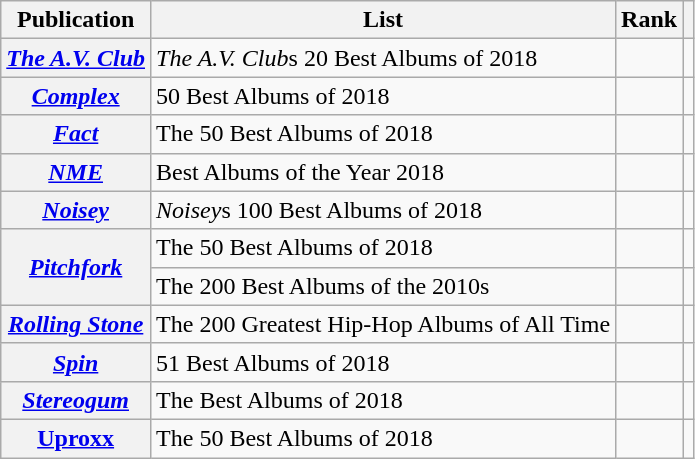<table class="wikitable sortable plainrowheaders" style="border:none; margin:0;">
<tr>
<th scope="col">Publication</th>
<th scope="col" class="unsortable">List</th>
<th scope="col" data-sort-type="number">Rank</th>
<th scope="col" class="unsortable"></th>
</tr>
<tr>
<th scope="row"><em><a href='#'>The A.V. Club</a></em></th>
<td><em>The A.V. Club</em>s 20 Best Albums of 2018</td>
<td></td>
<td></td>
</tr>
<tr>
<th scope="row"><em><a href='#'>Complex</a></em></th>
<td>50 Best Albums of 2018</td>
<td></td>
<td></td>
</tr>
<tr>
<th scope="row"><em><a href='#'>Fact</a></em></th>
<td>The 50 Best Albums of 2018</td>
<td></td>
<td></td>
</tr>
<tr>
<th scope="row"><em><a href='#'>NME</a></em></th>
<td>Best Albums of the Year 2018</td>
<td></td>
<td></td>
</tr>
<tr>
<th scope="row"><em><a href='#'>Noisey</a></em></th>
<td><em>Noisey</em>s 100 Best Albums of 2018</td>
<td></td>
<td></td>
</tr>
<tr>
<th scope="row" rowspan="2"><em><a href='#'>Pitchfork</a></em></th>
<td>The 50 Best Albums of 2018</td>
<td></td>
<td></td>
</tr>
<tr>
<td>The 200 Best Albums of the 2010s</td>
<td></td>
<td></td>
</tr>
<tr>
<th scope="row"><em><a href='#'>Rolling Stone</a></em></th>
<td>The 200 Greatest Hip-Hop Albums of All Time</td>
<td></td>
<td></td>
</tr>
<tr>
<th scope="row"><em><a href='#'>Spin</a></em></th>
<td>51 Best Albums of 2018</td>
<td></td>
<td></td>
</tr>
<tr>
<th scope="row"><em><a href='#'>Stereogum</a></em></th>
<td>The Best Albums of 2018</td>
<td></td>
<td></td>
</tr>
<tr>
<th scope="row"><a href='#'>Uproxx</a></th>
<td>The 50 Best Albums of 2018</td>
<td></td>
<td></td>
</tr>
</table>
